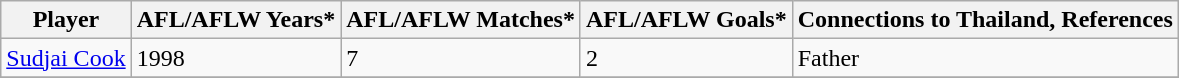<table class="wikitable sortable">
<tr>
<th>Player</th>
<th>AFL/AFLW Years*</th>
<th>AFL/AFLW Matches*</th>
<th>AFL/AFLW Goals*</th>
<th>Connections to Thailand, References</th>
</tr>
<tr>
<td><a href='#'>Sudjai Cook</a></td>
<td>1998</td>
<td>7</td>
<td>2</td>
<td>Father</td>
</tr>
<tr>
</tr>
</table>
